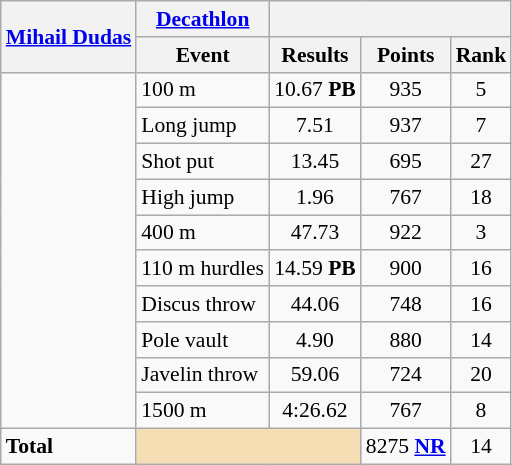<table class=wikitable style="font-size:90%;">
<tr>
<th rowspan="2"><strong><a href='#'>Mihail Dudas</a></strong></th>
<th><a href='#'>Decathlon</a></th>
<th colspan="3"></th>
</tr>
<tr>
<th>Event</th>
<th>Results</th>
<th>Points</th>
<th>Rank</th>
</tr>
<tr style="border-top: single;">
<td rowspan="10"></td>
<td>100 m</td>
<td align=center>10.67 <strong>PB</strong></td>
<td align=center>935</td>
<td align=center>5</td>
</tr>
<tr>
<td>Long jump</td>
<td align=center>7.51</td>
<td align=center>937</td>
<td align=center>7</td>
</tr>
<tr>
<td>Shot put</td>
<td align=center>13.45</td>
<td align=center>695</td>
<td align=center>27</td>
</tr>
<tr>
<td>High jump</td>
<td align=center>1.96</td>
<td align=center>767</td>
<td align=center>18</td>
</tr>
<tr>
<td>400 m</td>
<td align=center>47.73</td>
<td align=center>922</td>
<td align=center>3</td>
</tr>
<tr>
<td>110 m hurdles</td>
<td align=center>14.59 <strong>PB</strong></td>
<td align=center>900</td>
<td align=center>16</td>
</tr>
<tr>
<td>Discus throw</td>
<td align=center>44.06</td>
<td align=center>748</td>
<td align=center>16</td>
</tr>
<tr>
<td>Pole vault</td>
<td align=center>4.90</td>
<td align=center>880</td>
<td align=center>14</td>
</tr>
<tr>
<td>Javelin throw</td>
<td align=center>59.06</td>
<td align=center>724</td>
<td align=center>20</td>
</tr>
<tr>
<td>1500 m</td>
<td align=center>4:26.62</td>
<td align=center>767</td>
<td align=center>8</td>
</tr>
<tr style="border-top: single;">
<td><strong>Total</strong></td>
<td colspan="2" style="background:wheat;"></td>
<td align=center>8275 <strong><a href='#'>NR</a></strong></td>
<td align=center>14</td>
</tr>
</table>
